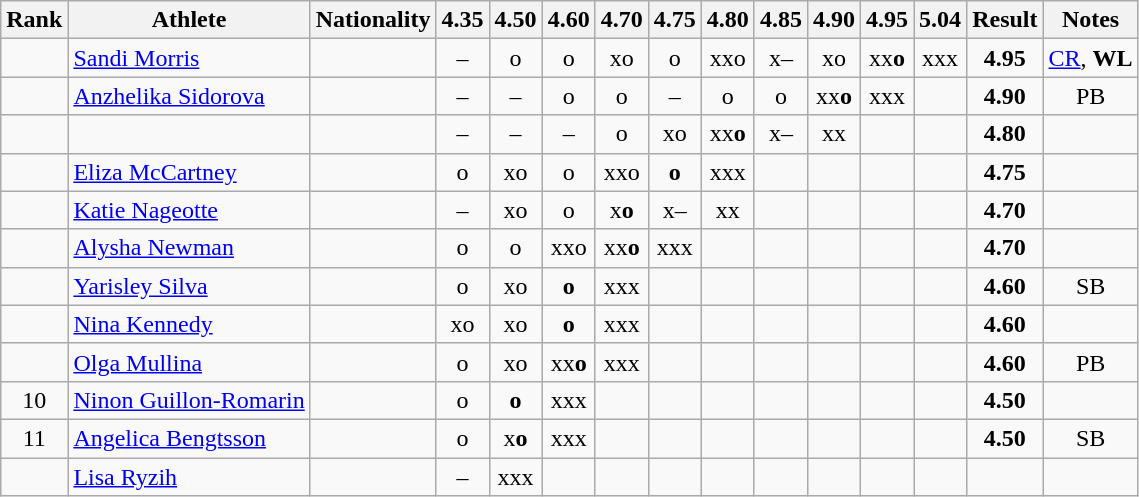<table class="wikitable sortable" style="text-align:center">
<tr>
<th>Rank</th>
<th>Athlete</th>
<th>Nationality</th>
<th>4.35</th>
<th>4.50</th>
<th>4.60</th>
<th>4.70</th>
<th>4.75</th>
<th>4.80</th>
<th>4.85</th>
<th>4.90</th>
<th>4.95</th>
<th>5.04</th>
<th>Result</th>
<th>Notes</th>
</tr>
<tr>
<td></td>
<td align=left><a href='#'>Sandi Morris</a></td>
<td align=left></td>
<td>–</td>
<td>o</td>
<td>o</td>
<td>xo</td>
<td>o</td>
<td>xxo</td>
<td>x–</td>
<td>xo</td>
<td>xx<strong>o</strong></td>
<td>xxx</td>
<td><strong>4.95</strong></td>
<td><a href='#'>CR</a>, <strong>WL</strong></td>
</tr>
<tr>
<td></td>
<td align=left><a href='#'>Anzhelika Sidorova</a></td>
<td align=left></td>
<td>–</td>
<td>–</td>
<td>o</td>
<td>o</td>
<td>–</td>
<td>o</td>
<td>o</td>
<td>xx<strong>o</strong></td>
<td>xxx</td>
<td></td>
<td><strong>4.90</strong></td>
<td>PB</td>
</tr>
<tr>
<td></td>
<td align=left></td>
<td align=left></td>
<td>–</td>
<td>–</td>
<td>–</td>
<td>o</td>
<td>xo</td>
<td>xx<strong>o</strong></td>
<td>x–</td>
<td>xx</td>
<td></td>
<td></td>
<td><strong>4.80</strong></td>
<td></td>
</tr>
<tr>
<td></td>
<td align=left><a href='#'>Eliza McCartney</a></td>
<td align=left></td>
<td>o</td>
<td>xo</td>
<td>o</td>
<td>xxo</td>
<td><strong>o</strong></td>
<td>xxx</td>
<td></td>
<td></td>
<td></td>
<td></td>
<td><strong>4.75</strong></td>
<td></td>
</tr>
<tr>
<td></td>
<td align=left><a href='#'>Katie Nageotte</a></td>
<td align=left></td>
<td>–</td>
<td>xo</td>
<td>o</td>
<td>x<strong>o</strong></td>
<td>x–</td>
<td>xx</td>
<td></td>
<td></td>
<td></td>
<td></td>
<td><strong>4.70</strong></td>
<td></td>
</tr>
<tr>
<td></td>
<td align=left><a href='#'>Alysha Newman</a></td>
<td align=left></td>
<td>o</td>
<td>o</td>
<td>xxo</td>
<td>xx<strong>o</strong></td>
<td>xxx</td>
<td></td>
<td></td>
<td></td>
<td></td>
<td></td>
<td><strong>4.70</strong></td>
<td></td>
</tr>
<tr>
<td></td>
<td align=left><a href='#'>Yarisley Silva</a></td>
<td align=left></td>
<td>o</td>
<td>xo</td>
<td><strong>o</strong></td>
<td>xxx</td>
<td></td>
<td></td>
<td></td>
<td></td>
<td></td>
<td></td>
<td><strong>4.60</strong></td>
<td>SB</td>
</tr>
<tr>
<td></td>
<td align=left><a href='#'>Nina Kennedy</a></td>
<td align=left></td>
<td>xo</td>
<td>xo</td>
<td><strong>o</strong></td>
<td>xxx</td>
<td></td>
<td></td>
<td></td>
<td></td>
<td></td>
<td></td>
<td><strong>4.60</strong></td>
<td></td>
</tr>
<tr>
<td></td>
<td align=left><a href='#'>Olga Mullina</a></td>
<td align=left></td>
<td>o</td>
<td>xo</td>
<td>xx<strong>o</strong></td>
<td>xxx</td>
<td></td>
<td></td>
<td></td>
<td></td>
<td></td>
<td></td>
<td><strong>4.60</strong></td>
<td>PB</td>
</tr>
<tr>
<td>10</td>
<td align=left><a href='#'>Ninon Guillon-Romarin</a></td>
<td align=left></td>
<td>o</td>
<td><strong>o</strong></td>
<td>xxx</td>
<td></td>
<td></td>
<td></td>
<td></td>
<td></td>
<td></td>
<td></td>
<td><strong>4.50</strong></td>
<td></td>
</tr>
<tr>
<td>11</td>
<td align=left><a href='#'>Angelica Bengtsson</a></td>
<td align=left></td>
<td>o</td>
<td>x<strong>o</strong></td>
<td>xxx</td>
<td></td>
<td></td>
<td></td>
<td></td>
<td></td>
<td></td>
<td></td>
<td><strong>4.50</strong></td>
<td>SB</td>
</tr>
<tr>
<td></td>
<td align=left><a href='#'>Lisa Ryzih</a></td>
<td align=left></td>
<td>–</td>
<td>xxx</td>
<td></td>
<td></td>
<td></td>
<td></td>
<td></td>
<td></td>
<td></td>
<td></td>
<td><strong></strong></td>
<td></td>
</tr>
</table>
